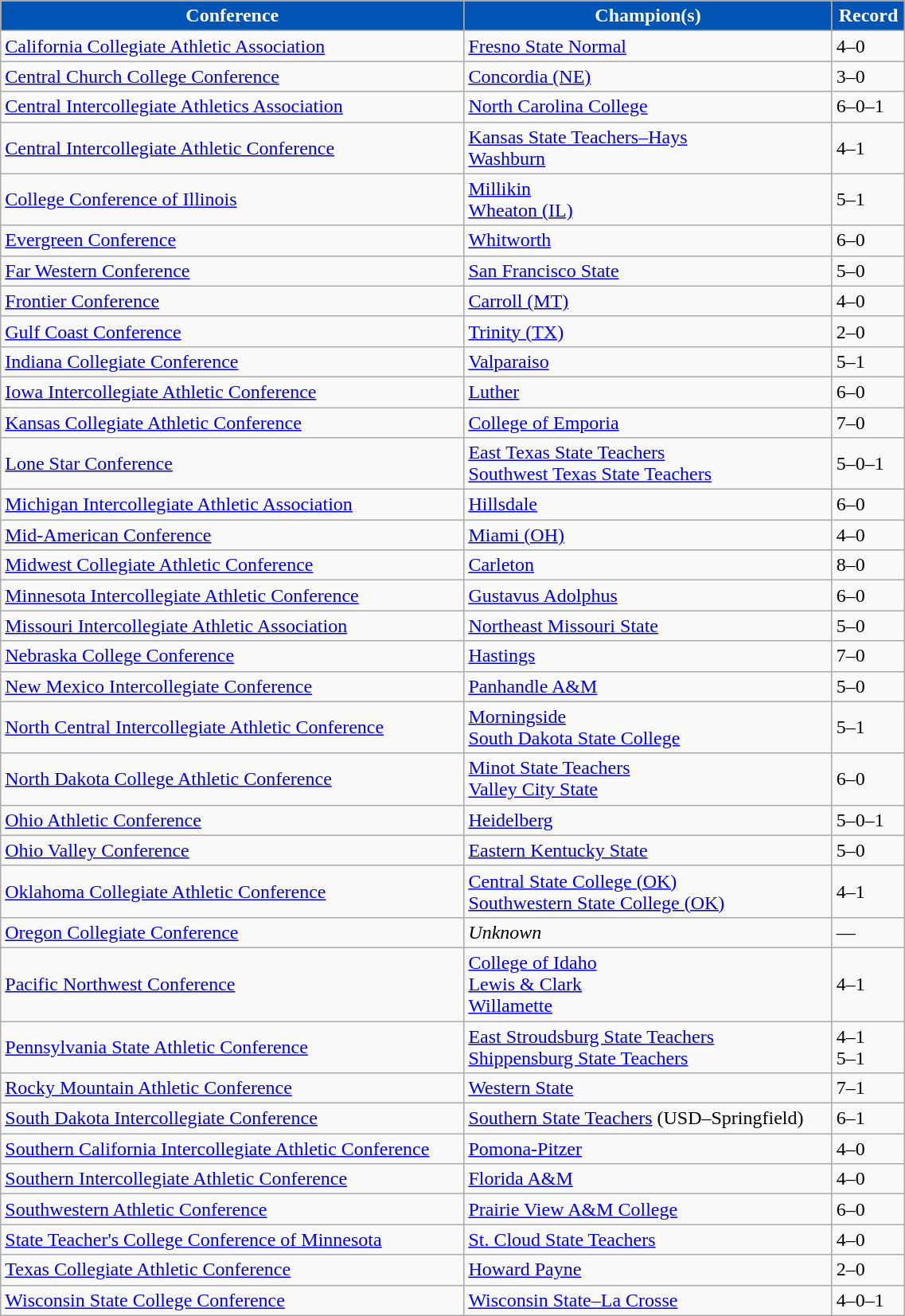<table class="wikitable" width="60%">
<tr>
<th style="background:#0054B3; color:#FFFFFF;">Conference</th>
<th style="background:#0054B3; color:#FFFFFF;">Champion(s)</th>
<th style="background:#0054B3; color:#FFFFFF;">Record</th>
</tr>
<tr align="left">
<td><a href='#'>California Collegiate Athletic Association</a></td>
<td><a href='#'>Fresno State Normal</a></td>
<td>4–0</td>
</tr>
<tr align="left">
<td><a href='#'>Central Church College Conference</a></td>
<td><a href='#'>Concordia (NE)</a></td>
<td>3–0</td>
</tr>
<tr align="left"">
<td><a href='#'>Central Intercollegiate Athletics Association</a></td>
<td><a href='#'>North Carolina College</a></td>
<td>6–0–1</td>
</tr>
<tr align="left">
<td><a href='#'>Central Intercollegiate Athletic Conference</a></td>
<td><a href='#'>Kansas State Teachers–Hays</a><br><a href='#'>Washburn</a></td>
<td>4–1</td>
</tr>
<tr align="left">
<td><a href='#'>College Conference of Illinois</a></td>
<td><a href='#'>Millikin</a><br><a href='#'>Wheaton (IL)</a></td>
<td>5–1</td>
</tr>
<tr align="left">
<td><a href='#'>Evergreen Conference</a></td>
<td><a href='#'>Whitworth</a></td>
<td>6–0</td>
</tr>
<tr align="left">
<td><a href='#'>Far Western Conference</a></td>
<td><a href='#'>San Francisco State</a></td>
<td>5–0</td>
</tr>
<tr align="left">
<td><a href='#'>Frontier Conference</a></td>
<td><a href='#'>Carroll (MT)</a></td>
<td>4–0</td>
</tr>
<tr align="left">
<td><a href='#'>Gulf Coast Conference</a></td>
<td><a href='#'>Trinity (TX)</a></td>
<td>2–0</td>
</tr>
<tr align="left">
<td><a href='#'>Indiana Collegiate Conference</a></td>
<td><a href='#'>Valparaiso</a></td>
<td>5–1</td>
</tr>
<tr align="left">
<td><a href='#'>Iowa Intercollegiate Athletic Conference</a></td>
<td><a href='#'>Luther</a></td>
<td>6–0</td>
</tr>
<tr align="left">
<td><a href='#'>Kansas Collegiate Athletic Conference</a></td>
<td><a href='#'>College of Emporia</a></td>
<td>7–0</td>
</tr>
<tr align="left">
<td><a href='#'>Lone Star Conference</a></td>
<td><a href='#'>East Texas State Teachers</a><br><a href='#'>Southwest Texas State Teachers</a></td>
<td>5–0–1</td>
</tr>
<tr align="left"">
<td><a href='#'>Michigan Intercollegiate Athletic Association</a></td>
<td><a href='#'>Hillsdale</a></td>
<td>6–0</td>
</tr>
<tr align="left"">
<td><a href='#'>Mid-American Conference</a></td>
<td><a href='#'>Miami (OH)</a></td>
<td>4–0</td>
</tr>
<tr align="left">
<td><a href='#'>Midwest Collegiate Athletic Conference</a></td>
<td><a href='#'>Carleton</a></td>
<td>8–0</td>
</tr>
<tr align="left">
<td><a href='#'>Minnesota Intercollegiate Athletic Conference</a></td>
<td><a href='#'>Gustavus Adolphus</a></td>
<td>6–0</td>
</tr>
<tr align="left">
<td><a href='#'>Missouri Intercollegiate Athletic Association</a></td>
<td><a href='#'>Northeast Missouri State</a></td>
<td>5–0</td>
</tr>
<tr align="left">
<td><a href='#'>Nebraska College Conference</a></td>
<td><a href='#'>Hastings</a></td>
<td>7–0</td>
</tr>
<tr align="left">
<td><a href='#'>New Mexico Intercollegiate Conference</a></td>
<td><a href='#'>Panhandle A&M</a></td>
<td>5–0</td>
</tr>
<tr align="left">
<td><a href='#'>North Central Intercollegiate Athletic Conference</a></td>
<td><a href='#'>Morningside</a><br><a href='#'>South Dakota State College</a></td>
<td>5–1</td>
</tr>
<tr align="left">
<td><a href='#'>North Dakota College Athletic Conference</a></td>
<td><a href='#'>Minot State Teachers</a><br><a href='#'>Valley City State</a></td>
<td>6–0</td>
</tr>
<tr align="left">
<td><a href='#'>Ohio Athletic Conference</a></td>
<td><a href='#'>Heidelberg</a></td>
<td>5–0–1</td>
</tr>
<tr align="left">
<td><a href='#'>Ohio Valley Conference</a></td>
<td><a href='#'>Eastern Kentucky State</a></td>
<td>5–0</td>
</tr>
<tr align="left">
<td><a href='#'>Oklahoma Collegiate Athletic Conference</a></td>
<td><a href='#'>Central State College (OK)</a><br><a href='#'>Southwestern State College (OK)</a></td>
<td>4–1</td>
</tr>
<tr align="left">
<td><a href='#'>Oregon Collegiate Conference</a></td>
<td><em>Unknown</em></td>
<td>—</td>
</tr>
<tr align="left">
<td><a href='#'>Pacific Northwest Conference</a></td>
<td><a href='#'>College of Idaho</a><br><a href='#'>Lewis & Clark</a><br><a href='#'>Willamette</a></td>
<td>4–1</td>
</tr>
<tr align="left">
<td><a href='#'>Pennsylvania State Athletic Conference</a></td>
<td><a href='#'>East Stroudsburg State Teachers</a><br><a href='#'>Shippensburg State Teachers</a></td>
<td>4–1<br>5–1</td>
</tr>
<tr align="left">
<td><a href='#'>Rocky Mountain Athletic Conference</a></td>
<td><a href='#'>Western State</a></td>
<td>7–1</td>
</tr>
<tr align="left">
<td><a href='#'>South Dakota Intercollegiate Conference</a></td>
<td><a href='#'>Southern State Teachers</a> (USD–Springfield)</td>
<td>6–1</td>
</tr>
<tr align="left">
<td><a href='#'>Southern California Intercollegiate Athletic Conference</a></td>
<td><a href='#'>Pomona-Pitzer</a></td>
<td>4–0</td>
</tr>
<tr align="left">
<td><a href='#'>Southern Intercollegiate Athletic Conference</a></td>
<td><a href='#'>Florida A&M</a></td>
<td>4–0</td>
</tr>
<tr align="left">
<td><a href='#'>Southwestern Athletic Conference</a></td>
<td><a href='#'>Prairie View A&M College</a></td>
<td>6–0</td>
</tr>
<tr align="left">
<td><a href='#'>State Teacher's College Conference of Minnesota</a></td>
<td><a href='#'>St. Cloud State Teachers</a></td>
<td>4–0</td>
</tr>
<tr align="left">
<td><a href='#'>Texas Collegiate Athletic Conference</a></td>
<td><a href='#'>Howard Payne</a></td>
<td>2–0</td>
</tr>
<tr align="left">
<td><a href='#'>Wisconsin State College Conference</a></td>
<td><a href='#'>Wisconsin State–La Crosse</a></td>
<td>4–0–1</td>
</tr>
</table>
